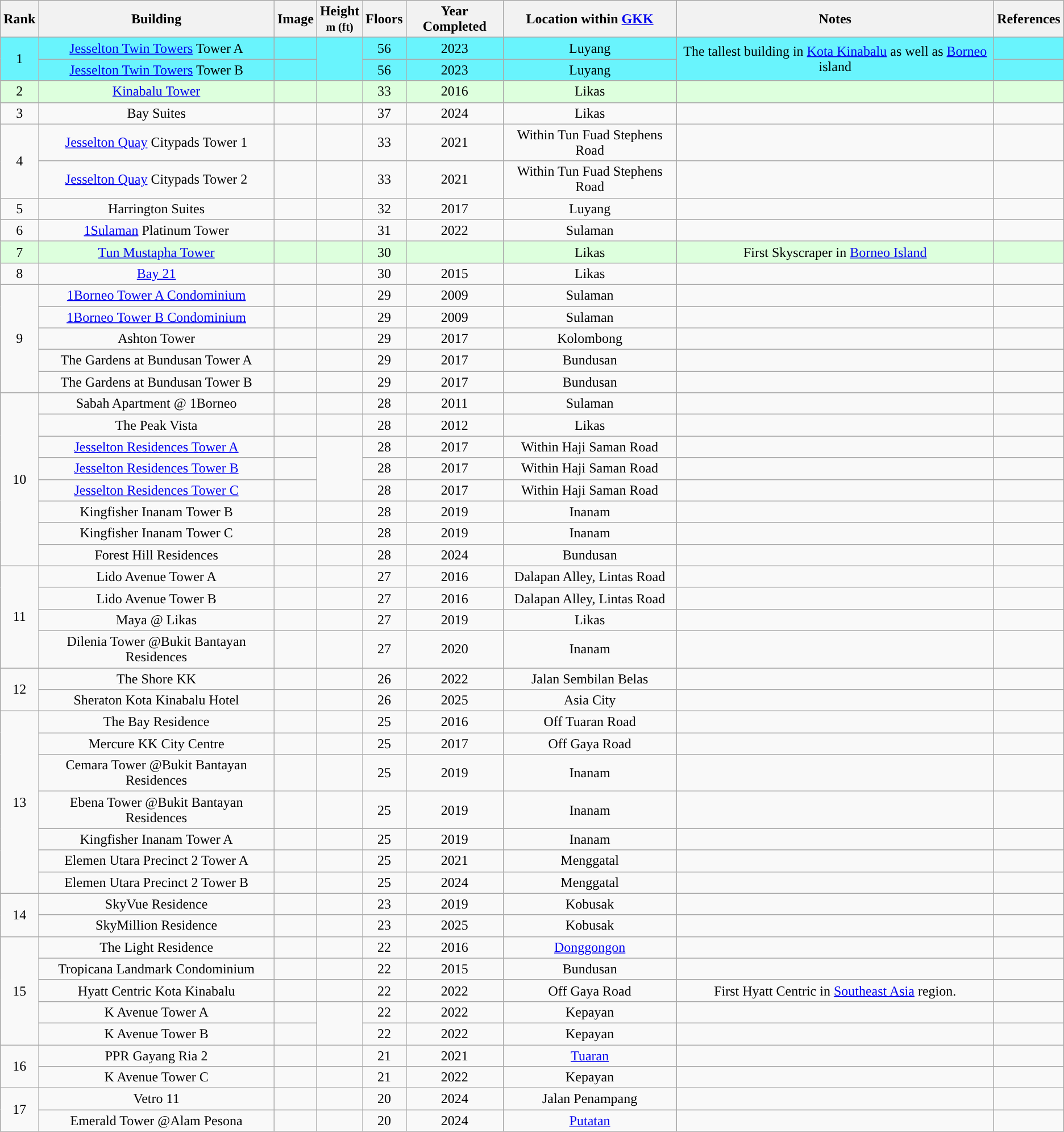<table class="wikitable mw-collapsible unsortable" style="text-align:center">
<tr>
<th>Rank</th>
<th>Building</th>
<th>Image</th>
<th>Height<br><small>m (ft)</small></th>
<th>Floors</th>
<th>Year Completed</th>
<th>Location within <a href='#'>GKK</a></th>
<th>Notes</th>
<th>References</th>
</tr>
<tr style="background:#69f4fd">
<td rowspan="2">1</td>
<td><a href='#'>Jesselton Twin Towers</a> Tower A</td>
<td></td>
<td rowspan="2"> </td>
<td>56</td>
<td>2023</td>
<td>Luyang</td>
<td rowspan="2">The tallest building in <a href='#'>Kota Kinabalu</a> as well as <a href='#'>Borneo</a> island</td>
<td></td>
</tr>
<tr style="background:#69f4fd">
<td><a href='#'>Jesselton Twin Towers</a> Tower B</td>
<td></td>
<td>56</td>
<td>2023</td>
<td>Luyang</td>
<td></td>
</tr>
<tr style="background:#DFD;">
<td>2</td>
<td><a href='#'>Kinabalu Tower</a></td>
<td></td>
<td></td>
<td>33</td>
<td>2016</td>
<td>Likas</td>
<td></td>
<td></td>
</tr>
<tr>
<td>3</td>
<td>Bay Suites</td>
<td></td>
<td> </td>
<td>37</td>
<td>2024</td>
<td>Likas</td>
<td></td>
<td></td>
</tr>
<tr>
<td rowspan="2">4</td>
<td><a href='#'>Jesselton Quay</a> Citypads Tower 1</td>
<td></td>
<td></td>
<td>33</td>
<td>2021</td>
<td>Within Tun Fuad Stephens Road</td>
<td></td>
<td></td>
</tr>
<tr>
<td><a href='#'>Jesselton Quay</a> Citypads Tower 2</td>
<td></td>
<td></td>
<td>33</td>
<td>2021</td>
<td>Within Tun Fuad Stephens Road</td>
<td></td>
<td></td>
</tr>
<tr>
<td>5</td>
<td>Harrington Suites</td>
<td></td>
<td></td>
<td>32</td>
<td>2017</td>
<td>Luyang</td>
<td></td>
<td></td>
</tr>
<tr>
<td>6</td>
<td><a href='#'>1Sulaman</a> Platinum Tower</td>
<td></td>
<td></td>
<td>31</td>
<td>2022</td>
<td>Sulaman</td>
<td></td>
<td></td>
</tr>
<tr style="background:#DFD;">
<td>7</td>
<td><a href='#'>Tun Mustapha Tower</a></td>
<td></td>
<td> </td>
<td>30</td>
<td></td>
<td>Likas</td>
<td>First Skyscraper in <a href='#'>Borneo Island</a></td>
<td></td>
</tr>
<tr>
<td>8</td>
<td><a href='#'>Bay 21</a></td>
<td></td>
<td></td>
<td>30</td>
<td>2015</td>
<td>Likas</td>
<td></td>
<td></td>
</tr>
<tr>
<td rowspan="5">9</td>
<td><a href='#'>1Borneo Tower A Condominium</a></td>
<td></td>
<td></td>
<td>29</td>
<td>2009</td>
<td>Sulaman</td>
<td></td>
<td></td>
</tr>
<tr>
<td><a href='#'>1Borneo Tower B Condominium</a></td>
<td></td>
<td></td>
<td>29</td>
<td>2009</td>
<td>Sulaman</td>
<td></td>
<td></td>
</tr>
<tr>
<td>Ashton Tower</td>
<td></td>
<td></td>
<td>29</td>
<td>2017</td>
<td>Kolombong</td>
<td></td>
<td></td>
</tr>
<tr>
<td>The Gardens at Bundusan Tower A</td>
<td></td>
<td></td>
<td>29</td>
<td>2017</td>
<td>Bundusan</td>
<td></td>
<td></td>
</tr>
<tr>
<td>The Gardens at Bundusan Tower B</td>
<td></td>
<td></td>
<td>29</td>
<td>2017</td>
<td>Bundusan</td>
<td></td>
<td></td>
</tr>
<tr>
<td rowspan="8">10</td>
<td>Sabah Apartment @ 1Borneo</td>
<td></td>
<td></td>
<td>28</td>
<td>2011</td>
<td>Sulaman</td>
<td></td>
<td></td>
</tr>
<tr>
<td>The Peak Vista</td>
<td></td>
<td></td>
<td>28</td>
<td>2012</td>
<td>Likas</td>
<td></td>
<td></td>
</tr>
<tr>
<td><a href='#'>Jesselton Residences Tower A</a></td>
<td></td>
<td rowspan="3"> </td>
<td>28</td>
<td>2017</td>
<td>Within Haji Saman Road</td>
<td></td>
<td></td>
</tr>
<tr>
<td><a href='#'>Jesselton Residences Tower B</a></td>
<td></td>
<td>28</td>
<td>2017</td>
<td>Within Haji Saman Road</td>
<td></td>
<td></td>
</tr>
<tr>
<td><a href='#'>Jesselton Residences Tower C</a></td>
<td></td>
<td>28</td>
<td>2017</td>
<td>Within Haji Saman Road</td>
<td></td>
<td></td>
</tr>
<tr>
<td>Kingfisher Inanam Tower B</td>
<td></td>
<td></td>
<td>28</td>
<td>2019</td>
<td>Inanam</td>
<td></td>
<td></td>
</tr>
<tr>
<td>Kingfisher Inanam Tower C</td>
<td></td>
<td></td>
<td>28</td>
<td>2019</td>
<td>Inanam</td>
<td></td>
<td></td>
</tr>
<tr>
<td>Forest Hill Residences</td>
<td></td>
<td></td>
<td>28</td>
<td>2024</td>
<td>Bundusan</td>
<td></td>
<td></td>
</tr>
<tr>
<td rowspan="4">11</td>
<td>Lido Avenue Tower A</td>
<td></td>
<td></td>
<td>27</td>
<td>2016</td>
<td>Dalapan Alley, Lintas Road</td>
<td></td>
<td></td>
</tr>
<tr>
<td>Lido Avenue Tower B</td>
<td></td>
<td></td>
<td>27</td>
<td>2016</td>
<td>Dalapan Alley, Lintas Road</td>
<td></td>
<td></td>
</tr>
<tr>
<td>Maya @ Likas</td>
<td></td>
<td> </td>
<td>27</td>
<td>2019</td>
<td>Likas</td>
<td></td>
<td></td>
</tr>
<tr>
<td>Dilenia Tower @Bukit Bantayan Residences</td>
<td></td>
<td></td>
<td>27</td>
<td>2020</td>
<td>Inanam</td>
<td></td>
<td></td>
</tr>
<tr>
<td rowspan="2">12</td>
<td>The Shore KK</td>
<td></td>
<td> </td>
<td>26</td>
<td>2022</td>
<td>Jalan Sembilan Belas</td>
<td></td>
<td></td>
</tr>
<tr>
<td>Sheraton Kota Kinabalu Hotel</td>
<td></td>
<td> </td>
<td>26</td>
<td>2025</td>
<td>Asia City</td>
<td></td>
<td></td>
</tr>
<tr>
<td rowspan="7">13</td>
<td>The Bay Residence</td>
<td></td>
<td></td>
<td>25</td>
<td>2016</td>
<td>Off Tuaran Road</td>
<td></td>
<td></td>
</tr>
<tr>
<td>Mercure KK City Centre</td>
<td></td>
<td></td>
<td>25</td>
<td>2017</td>
<td>Off Gaya Road</td>
<td></td>
<td></td>
</tr>
<tr>
<td>Cemara Tower @Bukit Bantayan Residences</td>
<td></td>
<td></td>
<td>25</td>
<td>2019</td>
<td>Inanam</td>
<td></td>
<td></td>
</tr>
<tr>
<td>Ebena Tower @Bukit Bantayan Residences</td>
<td></td>
<td> </td>
<td>25</td>
<td>2019</td>
<td>Inanam</td>
<td></td>
<td></td>
</tr>
<tr>
<td>Kingfisher Inanam Tower A</td>
<td></td>
<td></td>
<td>25</td>
<td>2019</td>
<td>Inanam</td>
<td></td>
<td></td>
</tr>
<tr>
<td>Elemen Utara Precinct 2 Tower A</td>
<td></td>
<td></td>
<td>25</td>
<td>2021</td>
<td>Menggatal</td>
<td></td>
<td></td>
</tr>
<tr>
<td>Elemen Utara Precinct 2 Tower B</td>
<td></td>
<td> </td>
<td>25</td>
<td>2024</td>
<td>Menggatal</td>
<td></td>
<td></td>
</tr>
<tr>
<td rowspan="2">14</td>
<td>SkyVue Residence</td>
<td></td>
<td></td>
<td>23</td>
<td>2019</td>
<td>Kobusak</td>
<td></td>
<td></td>
</tr>
<tr>
<td>SkyMillion Residence</td>
<td></td>
<td></td>
<td>23</td>
<td>2025</td>
<td>Kobusak</td>
<td></td>
<td></td>
</tr>
<tr>
<td rowspan="5">15</td>
<td>The Light Residence</td>
<td></td>
<td></td>
<td>22</td>
<td>2016</td>
<td><a href='#'>Donggongon</a></td>
<td></td>
<td></td>
</tr>
<tr>
<td>Tropicana Landmark Condominium</td>
<td></td>
<td></td>
<td>22</td>
<td>2015</td>
<td>Bundusan</td>
<td></td>
<td></td>
</tr>
<tr>
<td>Hyatt Centric Kota Kinabalu</td>
<td></td>
<td></td>
<td>22</td>
<td>2022</td>
<td>Off Gaya Road</td>
<td>First Hyatt Centric in <a href='#'>Southeast Asia</a> region.</td>
<td></td>
</tr>
<tr>
<td>K Avenue Tower A</td>
<td></td>
<td rowspan="2"> </td>
<td>22</td>
<td>2022</td>
<td>Kepayan</td>
<td></td>
<td></td>
</tr>
<tr>
<td>K Avenue Tower B</td>
<td></td>
<td>22</td>
<td>2022</td>
<td>Kepayan</td>
<td></td>
<td></td>
</tr>
<tr>
<td rowspan="2">16</td>
<td>PPR Gayang Ria 2</td>
<td></td>
<td></td>
<td>21</td>
<td>2021</td>
<td><a href='#'>Tuaran</a></td>
<td></td>
<td></td>
</tr>
<tr>
<td>K Avenue Tower C</td>
<td></td>
<td></td>
<td>21</td>
<td>2022</td>
<td>Kepayan</td>
<td></td>
<td></td>
</tr>
<tr>
<td rowspan="2">17</td>
<td>Vetro 11</td>
<td></td>
<td> </td>
<td>20</td>
<td>2024</td>
<td>Jalan Penampang</td>
<td></td>
<td></td>
</tr>
<tr>
<td>Emerald Tower @Alam Pesona</td>
<td></td>
<td> </td>
<td>20</td>
<td>2024</td>
<td><a href='#'>Putatan</a></td>
<td></td>
<td></td>
</tr>
</table>
